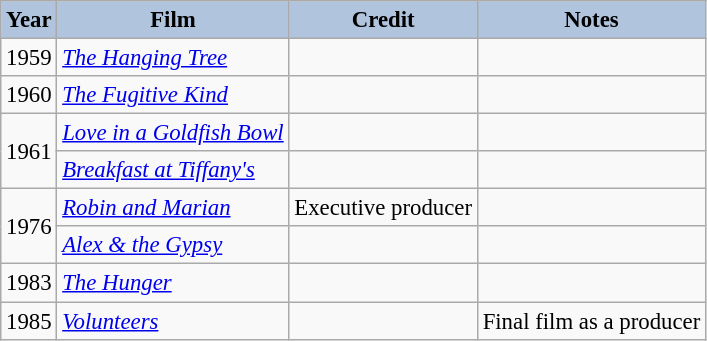<table class="wikitable" style="font-size:95%;">
<tr>
<th style="background:#B0C4DE;">Year</th>
<th style="background:#B0C4DE;">Film</th>
<th style="background:#B0C4DE;">Credit</th>
<th style="background:#B0C4DE;">Notes</th>
</tr>
<tr>
<td>1959</td>
<td><em><a href='#'>The Hanging Tree</a></em></td>
<td></td>
<td></td>
</tr>
<tr>
<td>1960</td>
<td><em><a href='#'>The Fugitive Kind</a></em></td>
<td></td>
<td></td>
</tr>
<tr>
<td rowspan=2>1961</td>
<td><em><a href='#'>Love in a Goldfish Bowl</a></em></td>
<td></td>
<td></td>
</tr>
<tr>
<td><em><a href='#'>Breakfast at Tiffany's</a></em></td>
<td></td>
<td></td>
</tr>
<tr>
<td rowspan=2>1976</td>
<td><em><a href='#'>Robin and Marian</a></em></td>
<td>Executive producer</td>
<td></td>
</tr>
<tr>
<td><em><a href='#'>Alex & the Gypsy</a></em></td>
<td></td>
<td></td>
</tr>
<tr>
<td>1983</td>
<td><em><a href='#'>The Hunger</a></em></td>
<td></td>
<td></td>
</tr>
<tr>
<td>1985</td>
<td><em><a href='#'>Volunteers</a></em></td>
<td></td>
<td>Final film as a producer</td>
</tr>
</table>
